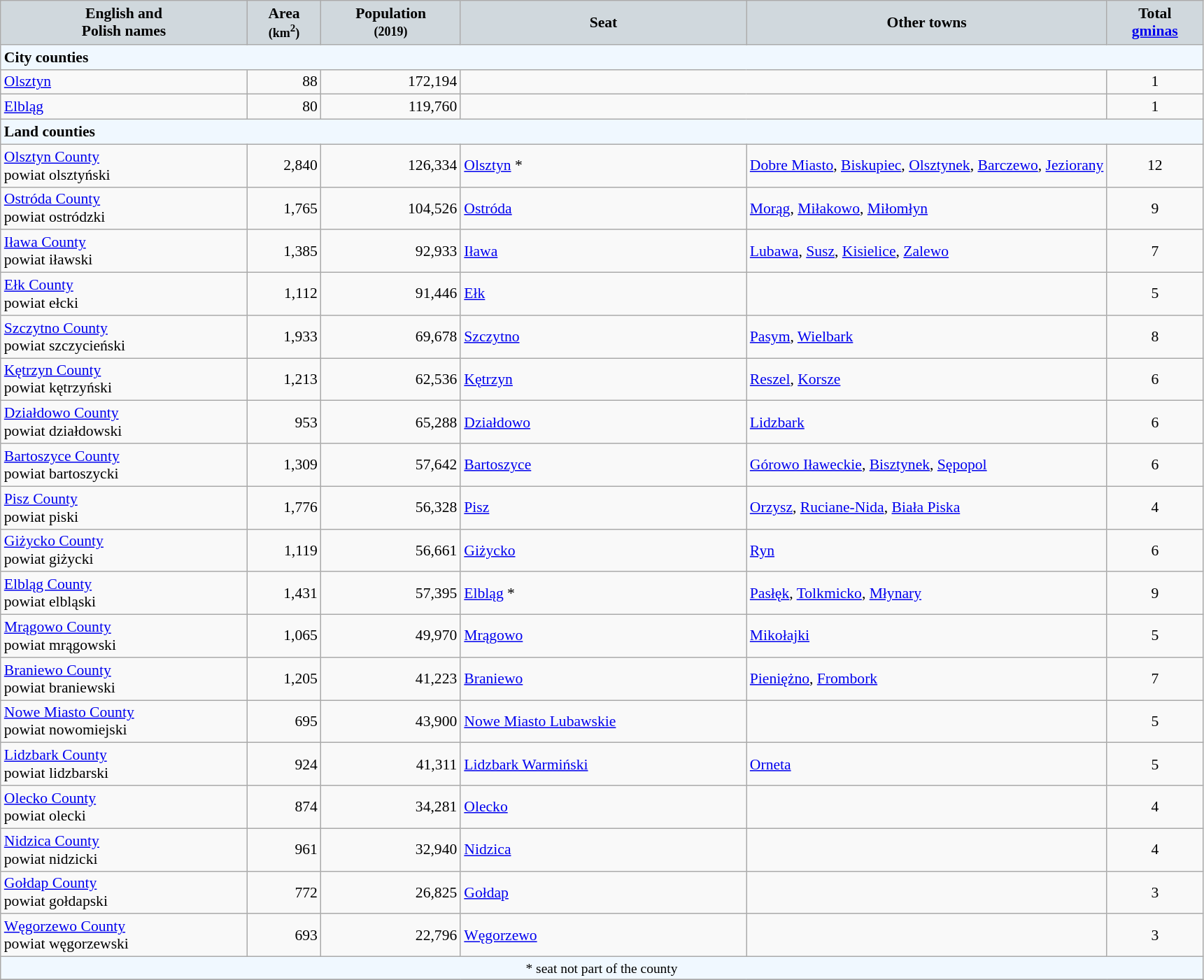<table class="wikitable" style="font-size:90%">
<tr bgcolor="D0D8DD">
<td align="center"><strong>English and<br> Polish names</strong></td>
<td align="center"><strong>Area<br> <small>(km<sup>2</sup>)</small></strong></td>
<td align="center"><strong>Population<br> <small>(2019)</small></strong></td>
<td align="center"><strong>Seat</strong></td>
<td width="30%" align="center"><strong>Other towns</strong></td>
<td align="center"><strong>Total<br> <a href='#'>gminas</a></strong></td>
</tr>
<tr bgcolor="F0F8FF">
<td colspan=6><strong>City counties</strong></td>
</tr>
<tr>
<td><a href='#'>Olsztyn</a></td>
<td align="right">88</td>
<td align="right">172,194</td>
<td colspan=2></td>
<td align="center">1</td>
</tr>
<tr>
<td><a href='#'>Elbląg</a></td>
<td align="right">80</td>
<td align="right">119,760</td>
<td colspan=2></td>
<td align="center">1</td>
</tr>
<tr bgcolor="F0F8FF">
<td colspan=6><strong>Land counties</strong></td>
</tr>
<tr>
<td><a href='#'>Olsztyn County</a><br> powiat olsztyński</td>
<td align="right">2,840</td>
<td align="right">126,334</td>
<td><a href='#'>Olsztyn</a> *</td>
<td><a href='#'>Dobre Miasto</a>, <a href='#'>Biskupiec</a>, <a href='#'>Olsztynek</a>, <a href='#'>Barczewo</a>, <a href='#'>Jeziorany</a></td>
<td align="center">12</td>
</tr>
<tr>
<td><a href='#'>Ostróda County</a><br> powiat ostródzki</td>
<td align="right">1,765</td>
<td align="right">104,526</td>
<td><a href='#'>Ostróda</a></td>
<td><a href='#'>Morąg</a>, <a href='#'>Miłakowo</a>, <a href='#'>Miłomłyn</a></td>
<td align="center">9</td>
</tr>
<tr>
<td><a href='#'>Iława County</a><br> powiat iławski</td>
<td align="right">1,385</td>
<td align="right">92,933</td>
<td><a href='#'>Iława</a></td>
<td><a href='#'>Lubawa</a>, <a href='#'>Susz</a>, <a href='#'>Kisielice</a>, <a href='#'>Zalewo</a></td>
<td align="center">7</td>
</tr>
<tr>
<td><a href='#'>Ełk County</a><br> powiat ełcki</td>
<td align="right">1,112</td>
<td align="right">91,446</td>
<td><a href='#'>Ełk</a></td>
<td></td>
<td align="center">5</td>
</tr>
<tr>
<td><a href='#'>Szczytno County</a><br> powiat szczycieński</td>
<td align="right">1,933</td>
<td align="right">69,678</td>
<td><a href='#'>Szczytno</a></td>
<td><a href='#'>Pasym</a>, <a href='#'>Wielbark</a></td>
<td align="center">8</td>
</tr>
<tr>
<td><a href='#'>Kętrzyn County</a><br> powiat kętrzyński</td>
<td align="right">1,213</td>
<td align="right">62,536</td>
<td><a href='#'>Kętrzyn</a></td>
<td><a href='#'>Reszel</a>, <a href='#'>Korsze</a></td>
<td align="center">6</td>
</tr>
<tr>
<td><a href='#'>Działdowo County</a><br> powiat działdowski</td>
<td align="right">953</td>
<td align="right">65,288</td>
<td><a href='#'>Działdowo</a></td>
<td><a href='#'>Lidzbark</a></td>
<td align="center">6</td>
</tr>
<tr>
<td><a href='#'>Bartoszyce County</a><br> powiat bartoszycki</td>
<td align="right">1,309</td>
<td align="right">57,642</td>
<td><a href='#'>Bartoszyce</a></td>
<td><a href='#'>Górowo Iławeckie</a>, <a href='#'>Bisztynek</a>, <a href='#'>Sępopol</a></td>
<td align="center">6</td>
</tr>
<tr>
<td><a href='#'>Pisz County</a><br> powiat piski</td>
<td align="right">1,776</td>
<td align="right">56,328</td>
<td><a href='#'>Pisz</a></td>
<td><a href='#'>Orzysz</a>, <a href='#'>Ruciane-Nida</a>, <a href='#'>Biała Piska</a></td>
<td align="center">4</td>
</tr>
<tr>
<td><a href='#'>Giżycko County</a><br> powiat giżycki</td>
<td align="right">1,119</td>
<td align="right">56,661</td>
<td><a href='#'>Giżycko</a></td>
<td><a href='#'>Ryn</a></td>
<td align="center">6</td>
</tr>
<tr>
<td><a href='#'>Elbląg County</a><br> powiat elbląski</td>
<td align="right">1,431</td>
<td align="right">57,395</td>
<td><a href='#'>Elbląg</a> *</td>
<td><a href='#'>Pasłęk</a>, <a href='#'>Tolkmicko</a>, <a href='#'>Młynary</a></td>
<td align="center">9</td>
</tr>
<tr>
<td><a href='#'>Mrągowo County</a><br> powiat mrągowski</td>
<td align="right">1,065</td>
<td align="right">49,970</td>
<td><a href='#'>Mrągowo</a></td>
<td><a href='#'>Mikołajki</a></td>
<td align="center">5</td>
</tr>
<tr>
<td><a href='#'>Braniewo County</a><br> powiat braniewski</td>
<td align="right">1,205</td>
<td align="right">41,223</td>
<td><a href='#'>Braniewo</a></td>
<td><a href='#'>Pieniężno</a>, <a href='#'>Frombork</a></td>
<td align="center">7</td>
</tr>
<tr>
<td><a href='#'>Nowe Miasto County</a><br> powiat nowomiejski</td>
<td align="right">695</td>
<td align="right">43,900</td>
<td><a href='#'>Nowe Miasto Lubawskie</a></td>
<td></td>
<td align="center">5</td>
</tr>
<tr>
<td><a href='#'>Lidzbark County</a><br> powiat lidzbarski</td>
<td align="right">924</td>
<td align="right">41,311</td>
<td><a href='#'>Lidzbark Warmiński</a></td>
<td><a href='#'>Orneta</a></td>
<td align="center">5</td>
</tr>
<tr>
<td><a href='#'>Olecko County</a><br> powiat olecki</td>
<td align="right">874</td>
<td align="right">34,281</td>
<td><a href='#'>Olecko</a></td>
<td></td>
<td align="center">4</td>
</tr>
<tr>
<td><a href='#'>Nidzica County</a><br> powiat nidzicki</td>
<td align="right">961</td>
<td align="right">32,940</td>
<td><a href='#'>Nidzica</a></td>
<td></td>
<td align="center">4</td>
</tr>
<tr>
<td><a href='#'>Gołdap County</a><br> powiat gołdapski</td>
<td align="right">772</td>
<td align="right">26,825</td>
<td><a href='#'>Gołdap</a></td>
<td></td>
<td align="center">3</td>
</tr>
<tr>
<td><a href='#'>Węgorzewo County</a><br> powiat węgorzewski</td>
<td align="right">693</td>
<td align="right">22,796</td>
<td><a href='#'>Węgorzewo</a></td>
<td></td>
<td align="center">3</td>
</tr>
<tr bgcolor="F0F8FF">
<td colspan=6 style="text-align:center;font-size:90%">* seat not part of the county</td>
</tr>
<tr>
</tr>
</table>
